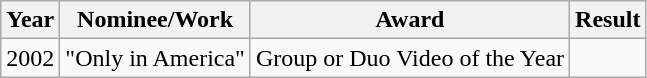<table class="wikitable">
<tr>
<th>Year</th>
<th>Nominee/Work</th>
<th>Award</th>
<th>Result</th>
</tr>
<tr>
<td>2002</td>
<td>"Only in America"</td>
<td>Group or Duo Video of the Year</td>
<td></td>
</tr>
</table>
